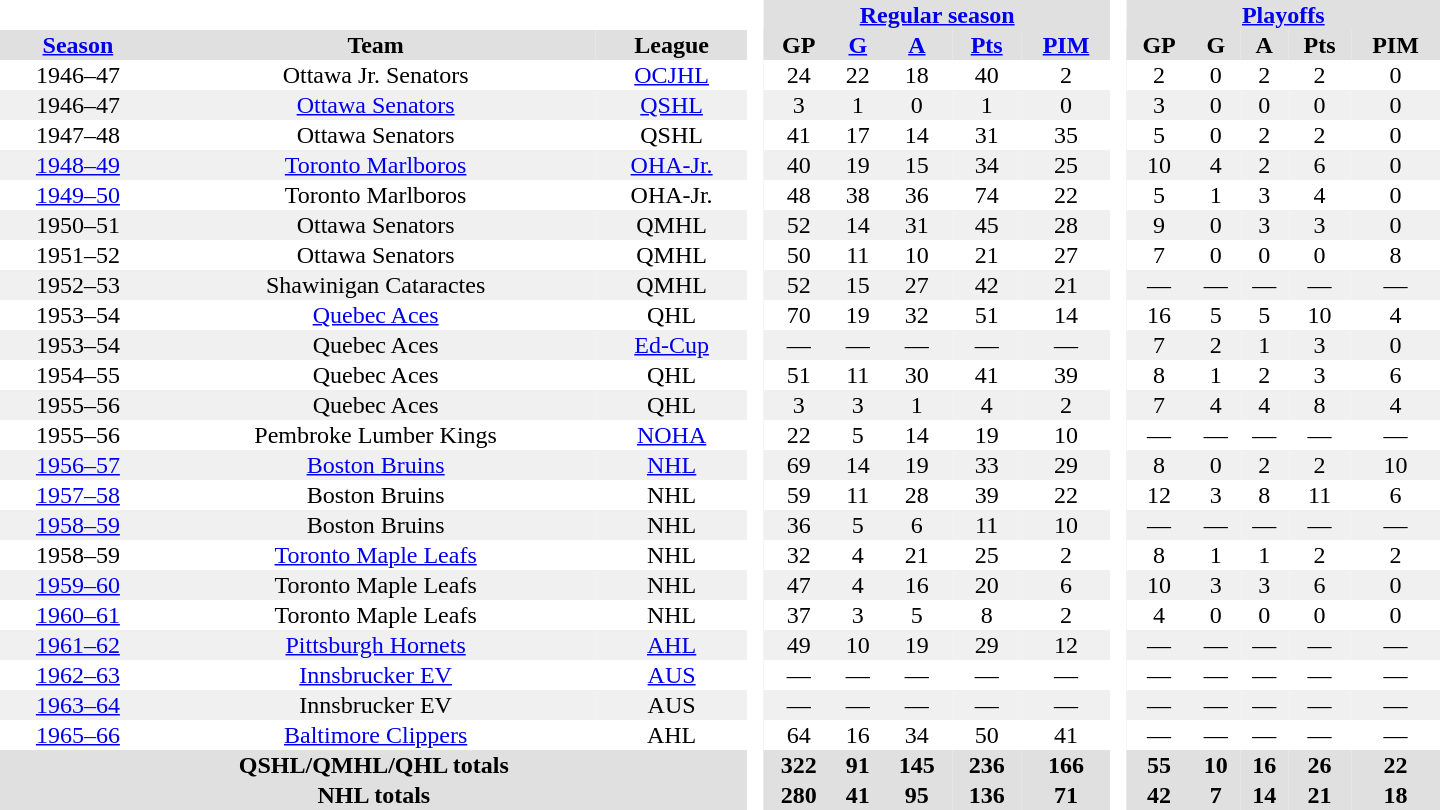<table border="0" cellpadding="1" cellspacing="0" style="text-align:center; width:60em">
<tr bgcolor="#e0e0e0">
<th colspan="3" bgcolor="#ffffff"> </th>
<th rowspan="99" bgcolor="#ffffff"> </th>
<th colspan="5"><a href='#'>Regular season</a></th>
<th rowspan="99" bgcolor="#ffffff"> </th>
<th colspan="5"><a href='#'>Playoffs</a></th>
</tr>
<tr bgcolor="#e0e0e0">
<th><a href='#'>Season</a></th>
<th>Team</th>
<th>League</th>
<th>GP</th>
<th><a href='#'>G</a></th>
<th><a href='#'>A</a></th>
<th><a href='#'>Pts</a></th>
<th><a href='#'>PIM</a></th>
<th>GP</th>
<th>G</th>
<th>A</th>
<th>Pts</th>
<th>PIM</th>
</tr>
<tr>
<td>1946–47</td>
<td>Ottawa Jr. Senators</td>
<td><a href='#'>OCJHL</a></td>
<td>24</td>
<td>22</td>
<td>18</td>
<td>40</td>
<td>2</td>
<td>2</td>
<td>0</td>
<td>2</td>
<td>2</td>
<td>0</td>
</tr>
<tr bgcolor="#f0f0f0">
<td>1946–47</td>
<td><a href='#'>Ottawa Senators</a></td>
<td><a href='#'>QSHL</a></td>
<td>3</td>
<td>1</td>
<td>0</td>
<td>1</td>
<td>0</td>
<td>3</td>
<td>0</td>
<td>0</td>
<td>0</td>
<td>0</td>
</tr>
<tr>
<td>1947–48</td>
<td>Ottawa Senators</td>
<td>QSHL</td>
<td>41</td>
<td>17</td>
<td>14</td>
<td>31</td>
<td>35</td>
<td>5</td>
<td>0</td>
<td>2</td>
<td>2</td>
<td>0</td>
</tr>
<tr bgcolor="#f0f0f0">
<td><a href='#'>1948–49</a></td>
<td><a href='#'>Toronto Marlboros</a></td>
<td><a href='#'>OHA-Jr.</a></td>
<td>40</td>
<td>19</td>
<td>15</td>
<td>34</td>
<td>25</td>
<td>10</td>
<td>4</td>
<td>2</td>
<td>6</td>
<td>0</td>
</tr>
<tr>
<td><a href='#'>1949–50</a></td>
<td>Toronto Marlboros</td>
<td>OHA-Jr.</td>
<td>48</td>
<td>38</td>
<td>36</td>
<td>74</td>
<td>22</td>
<td>5</td>
<td>1</td>
<td>3</td>
<td>4</td>
<td>0</td>
</tr>
<tr bgcolor="#f0f0f0">
<td>1950–51</td>
<td>Ottawa Senators</td>
<td>QMHL</td>
<td>52</td>
<td>14</td>
<td>31</td>
<td>45</td>
<td>28</td>
<td>9</td>
<td>0</td>
<td>3</td>
<td>3</td>
<td>0</td>
</tr>
<tr>
<td>1951–52</td>
<td>Ottawa Senators</td>
<td>QMHL</td>
<td>50</td>
<td>11</td>
<td>10</td>
<td>21</td>
<td>27</td>
<td>7</td>
<td>0</td>
<td>0</td>
<td>0</td>
<td>8</td>
</tr>
<tr bgcolor="#f0f0f0">
<td>1952–53</td>
<td>Shawinigan Cataractes</td>
<td>QMHL</td>
<td>52</td>
<td>15</td>
<td>27</td>
<td>42</td>
<td>21</td>
<td>—</td>
<td>—</td>
<td>—</td>
<td>—</td>
<td>—</td>
</tr>
<tr>
<td>1953–54</td>
<td><a href='#'>Quebec Aces</a></td>
<td>QHL</td>
<td>70</td>
<td>19</td>
<td>32</td>
<td>51</td>
<td>14</td>
<td>16</td>
<td>5</td>
<td>5</td>
<td>10</td>
<td>4</td>
</tr>
<tr bgcolor="#f0f0f0">
<td>1953–54</td>
<td>Quebec Aces</td>
<td><a href='#'>Ed-Cup</a></td>
<td>—</td>
<td>—</td>
<td>—</td>
<td>—</td>
<td>—</td>
<td>7</td>
<td>2</td>
<td>1</td>
<td>3</td>
<td>0</td>
</tr>
<tr>
<td>1954–55</td>
<td>Quebec Aces</td>
<td>QHL</td>
<td>51</td>
<td>11</td>
<td>30</td>
<td>41</td>
<td>39</td>
<td>8</td>
<td>1</td>
<td>2</td>
<td>3</td>
<td>6</td>
</tr>
<tr bgcolor="#f0f0f0">
<td>1955–56</td>
<td>Quebec Aces</td>
<td>QHL</td>
<td>3</td>
<td>3</td>
<td>1</td>
<td>4</td>
<td>2</td>
<td>7</td>
<td>4</td>
<td>4</td>
<td>8</td>
<td>4</td>
</tr>
<tr>
<td>1955–56</td>
<td>Pembroke Lumber Kings</td>
<td><a href='#'>NOHA</a></td>
<td>22</td>
<td>5</td>
<td>14</td>
<td>19</td>
<td>10</td>
<td>—</td>
<td>—</td>
<td>—</td>
<td>—</td>
<td>—</td>
</tr>
<tr bgcolor="#f0f0f0">
<td><a href='#'>1956–57</a></td>
<td><a href='#'>Boston Bruins</a></td>
<td><a href='#'>NHL</a></td>
<td>69</td>
<td>14</td>
<td>19</td>
<td>33</td>
<td>29</td>
<td>8</td>
<td>0</td>
<td>2</td>
<td>2</td>
<td>10</td>
</tr>
<tr>
<td><a href='#'>1957–58</a></td>
<td>Boston Bruins</td>
<td>NHL</td>
<td>59</td>
<td>11</td>
<td>28</td>
<td>39</td>
<td>22</td>
<td>12</td>
<td>3</td>
<td>8</td>
<td>11</td>
<td>6</td>
</tr>
<tr bgcolor="#f0f0f0">
<td><a href='#'>1958–59</a></td>
<td>Boston Bruins</td>
<td>NHL</td>
<td>36</td>
<td>5</td>
<td>6</td>
<td>11</td>
<td>10</td>
<td>—</td>
<td>—</td>
<td>—</td>
<td>—</td>
<td>—</td>
</tr>
<tr>
<td>1958–59</td>
<td><a href='#'>Toronto Maple Leafs</a></td>
<td>NHL</td>
<td>32</td>
<td>4</td>
<td>21</td>
<td>25</td>
<td>2</td>
<td>8</td>
<td>1</td>
<td>1</td>
<td>2</td>
<td>2</td>
</tr>
<tr bgcolor="#f0f0f0">
<td><a href='#'>1959–60</a></td>
<td>Toronto Maple Leafs</td>
<td>NHL</td>
<td>47</td>
<td>4</td>
<td>16</td>
<td>20</td>
<td>6</td>
<td>10</td>
<td>3</td>
<td>3</td>
<td>6</td>
<td>0</td>
</tr>
<tr>
<td><a href='#'>1960–61</a></td>
<td>Toronto Maple Leafs</td>
<td>NHL</td>
<td>37</td>
<td>3</td>
<td>5</td>
<td>8</td>
<td>2</td>
<td>4</td>
<td>0</td>
<td>0</td>
<td>0</td>
<td>0</td>
</tr>
<tr bgcolor="#f0f0f0">
<td><a href='#'>1961–62</a></td>
<td><a href='#'>Pittsburgh Hornets</a></td>
<td><a href='#'>AHL</a></td>
<td>49</td>
<td>10</td>
<td>19</td>
<td>29</td>
<td>12</td>
<td>—</td>
<td>—</td>
<td>—</td>
<td>—</td>
<td>—</td>
</tr>
<tr>
<td><a href='#'>1962–63</a></td>
<td><a href='#'>Innsbrucker EV</a></td>
<td><a href='#'>AUS</a></td>
<td>—</td>
<td>—</td>
<td>—</td>
<td>—</td>
<td>—</td>
<td>—</td>
<td>—</td>
<td>—</td>
<td>—</td>
<td>—</td>
</tr>
<tr bgcolor="#f0f0f0">
<td><a href='#'>1963–64</a></td>
<td>Innsbrucker EV</td>
<td>AUS</td>
<td>—</td>
<td>—</td>
<td>—</td>
<td>—</td>
<td>—</td>
<td>—</td>
<td>—</td>
<td>—</td>
<td>—</td>
<td>—</td>
</tr>
<tr>
<td><a href='#'>1965–66</a></td>
<td><a href='#'>Baltimore Clippers</a></td>
<td>AHL</td>
<td>64</td>
<td>16</td>
<td>34</td>
<td>50</td>
<td>41</td>
<td>—</td>
<td>—</td>
<td>—</td>
<td>—</td>
<td>—</td>
</tr>
<tr bgcolor="#e0e0e0">
<th colspan="3">QSHL/QMHL/QHL totals</th>
<th>322</th>
<th>91</th>
<th>145</th>
<th>236</th>
<th>166</th>
<th>55</th>
<th>10</th>
<th>16</th>
<th>26</th>
<th>22</th>
</tr>
<tr bgcolor="#e0e0e0">
<th colspan="3">NHL totals</th>
<th>280</th>
<th>41</th>
<th>95</th>
<th>136</th>
<th>71</th>
<th>42</th>
<th>7</th>
<th>14</th>
<th>21</th>
<th>18</th>
</tr>
</table>
